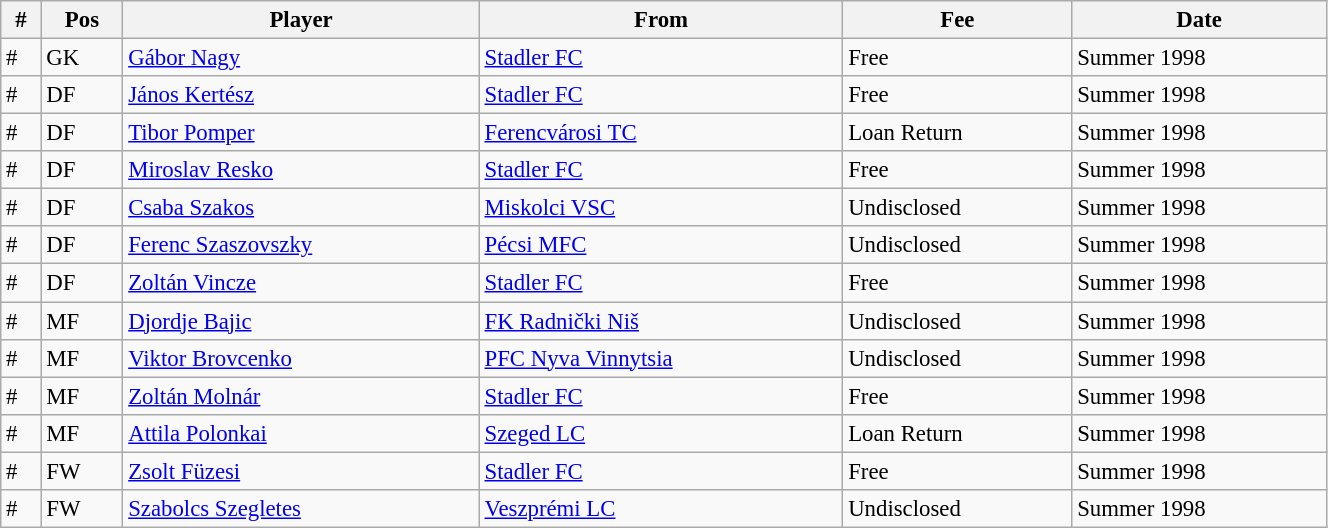<table width=70% class="wikitable" style="text-align:center; font-size:95%; text-align:left">
<tr>
<th><strong>#</strong></th>
<th><strong>Pos</strong></th>
<th><strong>Player</strong></th>
<th><strong>From</strong></th>
<th><strong>Fee</strong></th>
<th>Date</th>
</tr>
<tr --->
<td>#</td>
<td>GK</td>
<td> <a href='#'>Gábor Nagy</a></td>
<td><a href='#'>Stadler FC</a></td>
<td>Free</td>
<td>Summer 1998</td>
</tr>
<tr --->
<td>#</td>
<td>DF</td>
<td> <a href='#'>János Kertész</a></td>
<td><a href='#'>Stadler FC</a></td>
<td>Free</td>
<td>Summer 1998</td>
</tr>
<tr --->
<td>#</td>
<td>DF</td>
<td> <a href='#'>Tibor Pomper</a></td>
<td><a href='#'>Ferencvárosi TC</a></td>
<td>Loan Return</td>
<td>Summer 1998</td>
</tr>
<tr --->
<td>#</td>
<td>DF</td>
<td> <a href='#'>Miroslav Resko</a></td>
<td><a href='#'>Stadler FC</a></td>
<td>Free</td>
<td>Summer 1998</td>
</tr>
<tr --->
<td>#</td>
<td>DF</td>
<td> <a href='#'>Csaba Szakos</a></td>
<td><a href='#'>Miskolci VSC</a></td>
<td>Undisclosed</td>
<td>Summer 1998</td>
</tr>
<tr --->
<td>#</td>
<td>DF</td>
<td> <a href='#'>Ferenc Szaszovszky</a></td>
<td><a href='#'>Pécsi MFC</a></td>
<td>Undisclosed</td>
<td>Summer 1998</td>
</tr>
<tr --->
<td>#</td>
<td>DF</td>
<td> <a href='#'>Zoltán Vincze</a></td>
<td><a href='#'>Stadler FC</a></td>
<td>Free</td>
<td>Summer 1998</td>
</tr>
<tr --->
<td>#</td>
<td>MF</td>
<td> <a href='#'>Djordje Bajic</a></td>
<td><a href='#'>FK Radnički Niš</a></td>
<td>Undisclosed</td>
<td>Summer 1998</td>
</tr>
<tr --->
<td>#</td>
<td>MF</td>
<td> <a href='#'>Viktor Brovcenko</a></td>
<td><a href='#'>PFC Nyva Vinnytsia</a></td>
<td>Undisclosed</td>
<td>Summer 1998</td>
</tr>
<tr --->
<td>#</td>
<td>MF</td>
<td> <a href='#'>Zoltán Molnár</a></td>
<td><a href='#'>Stadler FC</a></td>
<td>Free</td>
<td>Summer 1998</td>
</tr>
<tr --->
<td>#</td>
<td>MF</td>
<td> <a href='#'>Attila Polonkai</a></td>
<td><a href='#'>Szeged LC</a></td>
<td>Loan Return</td>
<td>Summer 1998</td>
</tr>
<tr --->
<td>#</td>
<td>FW</td>
<td> <a href='#'>Zsolt Füzesi</a></td>
<td><a href='#'>Stadler FC</a></td>
<td>Free</td>
<td>Summer 1998</td>
</tr>
<tr --->
<td>#</td>
<td>FW</td>
<td> <a href='#'>Szabolcs Szegletes</a></td>
<td><a href='#'>Veszprémi LC</a></td>
<td>Undisclosed</td>
<td>Summer 1998</td>
</tr>
</table>
